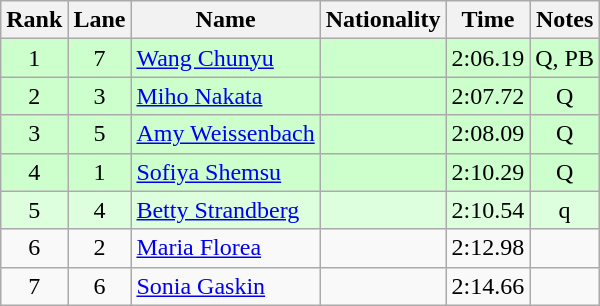<table class="wikitable sortable" style="text-align:center">
<tr>
<th>Rank</th>
<th>Lane</th>
<th>Name</th>
<th>Nationality</th>
<th>Time</th>
<th>Notes</th>
</tr>
<tr bgcolor=ccffcc>
<td>1</td>
<td>7</td>
<td align=left><a href='#'>Wang Chunyu</a></td>
<td align=left></td>
<td>2:06.19</td>
<td>Q, PB</td>
</tr>
<tr bgcolor=ccffcc>
<td>2</td>
<td>3</td>
<td align=left><a href='#'>Miho Nakata</a></td>
<td align=left></td>
<td>2:07.72</td>
<td>Q</td>
</tr>
<tr bgcolor=ccffcc>
<td>3</td>
<td>5</td>
<td align=left><a href='#'>Amy Weissenbach</a></td>
<td align=left></td>
<td>2:08.09</td>
<td>Q</td>
</tr>
<tr bgcolor=ccffcc>
<td>4</td>
<td>1</td>
<td align=left><a href='#'>Sofiya Shemsu</a></td>
<td align=left></td>
<td>2:10.29</td>
<td>Q</td>
</tr>
<tr bgcolor=ddffdd>
<td>5</td>
<td>4</td>
<td align=left><a href='#'>Betty Strandberg</a></td>
<td align=left></td>
<td>2:10.54</td>
<td>q</td>
</tr>
<tr>
<td>6</td>
<td>2</td>
<td align=left><a href='#'>Maria Florea</a></td>
<td align=left></td>
<td>2:12.98</td>
<td></td>
</tr>
<tr>
<td>7</td>
<td>6</td>
<td align=left><a href='#'>Sonia Gaskin</a></td>
<td align=left></td>
<td>2:14.66</td>
<td></td>
</tr>
</table>
